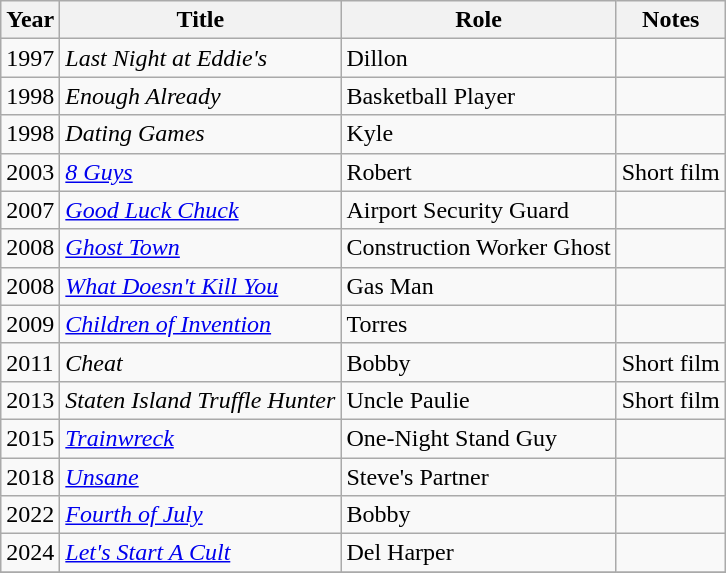<table class="wikitable">
<tr>
<th>Year</th>
<th>Title</th>
<th>Role</th>
<th>Notes</th>
</tr>
<tr>
<td>1997</td>
<td><em>Last Night at Eddie's </em></td>
<td>Dillon</td>
<td></td>
</tr>
<tr>
<td>1998</td>
<td><em>Enough Already</em></td>
<td>Basketball Player</td>
<td></td>
</tr>
<tr>
<td>1998</td>
<td><em>Dating Games</em></td>
<td>Kyle</td>
<td></td>
</tr>
<tr>
<td>2003</td>
<td><em><a href='#'>8 Guys</a></em></td>
<td>Robert</td>
<td>Short film</td>
</tr>
<tr>
<td>2007</td>
<td><em><a href='#'>Good Luck Chuck</a></em></td>
<td>Airport Security Guard</td>
<td></td>
</tr>
<tr>
<td>2008</td>
<td><em><a href='#'>Ghost Town</a></em></td>
<td>Construction Worker Ghost</td>
<td></td>
</tr>
<tr>
<td>2008</td>
<td><em><a href='#'>What Doesn't Kill You</a></em></td>
<td>Gas Man</td>
<td></td>
</tr>
<tr>
<td>2009</td>
<td><em><a href='#'>Children of Invention</a></em></td>
<td>Torres</td>
<td></td>
</tr>
<tr>
<td>2011</td>
<td><em>Cheat</em></td>
<td>Bobby</td>
<td>Short film</td>
</tr>
<tr>
<td>2013</td>
<td><em>Staten Island Truffle Hunter</em></td>
<td>Uncle Paulie</td>
<td>Short film</td>
</tr>
<tr>
<td>2015</td>
<td><em><a href='#'>Trainwreck</a></em></td>
<td>One-Night Stand Guy</td>
<td></td>
</tr>
<tr>
<td>2018</td>
<td><em><a href='#'>Unsane</a></em></td>
<td>Steve's Partner</td>
<td></td>
</tr>
<tr>
<td>2022</td>
<td><em><a href='#'>Fourth of July</a></em></td>
<td>Bobby</td>
<td></td>
</tr>
<tr>
<td>2024</td>
<td><em><a href='#'>Let's Start A Cult</a></em></td>
<td>Del Harper</td>
<td></td>
</tr>
<tr>
</tr>
</table>
